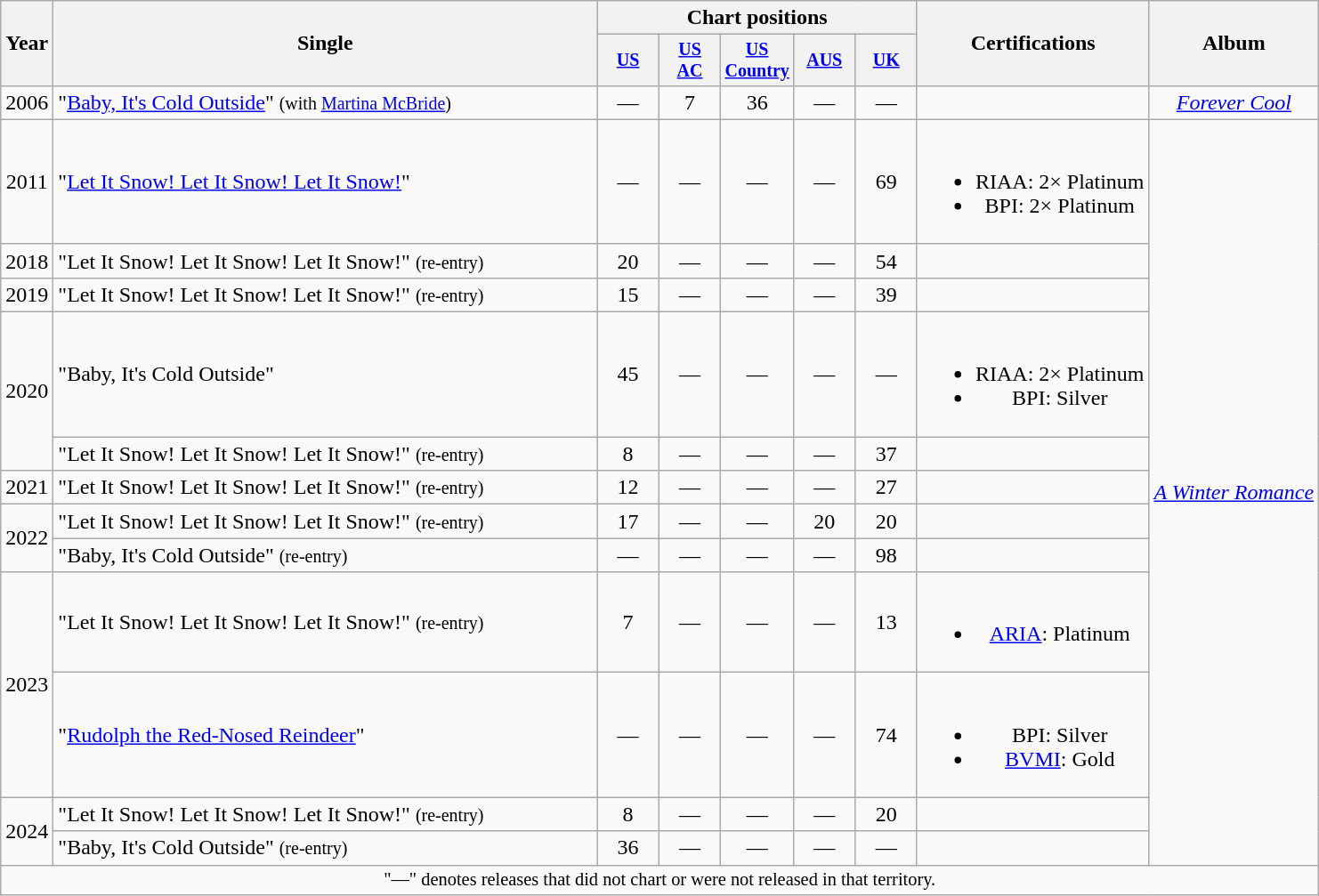<table class="wikitable" style="text-align:center;">
<tr>
<th rowspan="2">Year</th>
<th width="400" rowspan="2">Single</th>
<th colspan="5">Chart positions</th>
<th rowspan="2">Certifications</th>
<th rowspan="2">Album</th>
</tr>
<tr style="font-size:smaller;">
<th width="40"><a href='#'>US</a><br></th>
<th width="40"><a href='#'>US<br>AC</a><br></th>
<th width="40"><a href='#'>US Country</a><br></th>
<th width="40"><a href='#'>AUS</a><br></th>
<th width="40"><a href='#'>UK</a><br></th>
</tr>
<tr>
<td>2006</td>
<td align="left">"<a href='#'>Baby, It's Cold Outside</a>" <small>(with <a href='#'>Martina McBride</a>)</small></td>
<td>—</td>
<td>7</td>
<td>36</td>
<td>—</td>
<td>—</td>
<td></td>
<td><em><a href='#'>Forever Cool</a></em></td>
</tr>
<tr>
<td>2011</td>
<td align="left">"<a href='#'>Let It Snow! Let It Snow! Let It Snow!</a>"</td>
<td>—</td>
<td>—</td>
<td>—</td>
<td>—</td>
<td>69</td>
<td><br><ul><li>RIAA: 2× Platinum</li><li>BPI: 2× Platinum</li></ul></td>
<td rowspan="12" align=center><em><a href='#'>A Winter Romance</a></em></td>
</tr>
<tr>
<td>2018</td>
<td align="left">"Let It Snow! Let It Snow! Let It Snow!" <small>(re-entry)</small></td>
<td>20</td>
<td>—</td>
<td>—</td>
<td>—</td>
<td>54</td>
<td></td>
</tr>
<tr>
<td>2019</td>
<td align="left">"Let It Snow! Let It Snow! Let It Snow!" <small>(re-entry)</small></td>
<td>15</td>
<td>—</td>
<td>—</td>
<td>—</td>
<td>39</td>
<td></td>
</tr>
<tr>
<td rowspan="2">2020</td>
<td align="left">"Baby, It's Cold Outside"</td>
<td>45</td>
<td>—</td>
<td>—</td>
<td>—</td>
<td>—</td>
<td><br><ul><li>RIAA: 2× Platinum</li><li>BPI: Silver</li></ul></td>
</tr>
<tr>
<td align="left">"Let It Snow! Let It Snow! Let It Snow!" <small>(re-entry)</small></td>
<td>8</td>
<td>—</td>
<td>—</td>
<td>—</td>
<td>37</td>
<td></td>
</tr>
<tr>
<td>2021</td>
<td align="left">"Let It Snow! Let It Snow! Let It Snow!" <small>(re-entry)</small></td>
<td>12</td>
<td>—</td>
<td>—</td>
<td>—</td>
<td>27</td>
<td></td>
</tr>
<tr>
<td rowspan="2">2022</td>
<td align="left">"Let It Snow! Let It Snow! Let It Snow!" <small>(re-entry)</small></td>
<td>17</td>
<td>—</td>
<td>—</td>
<td>20</td>
<td>20</td>
</tr>
<tr>
<td align="left">"Baby, It's Cold Outside" <small>(re-entry)</small></td>
<td>—</td>
<td>—</td>
<td>—</td>
<td>—</td>
<td>98</td>
<td></td>
</tr>
<tr>
<td rowspan="2">2023</td>
<td align="left">"Let It Snow! Let It Snow! Let It Snow!" <small>(re-entry)</small></td>
<td>7<br></td>
<td>—</td>
<td>—</td>
<td>—</td>
<td>13</td>
<td><br><ul><li><a href='#'>ARIA</a>: Platinum</li></ul></td>
</tr>
<tr>
<td align="left">"<a href='#'>Rudolph the Red-Nosed Reindeer</a>"</td>
<td>—</td>
<td>—</td>
<td>—</td>
<td>—</td>
<td>74</td>
<td><br><ul><li>BPI: Silver</li><li><a href='#'>BVMI</a>: Gold</li></ul></td>
</tr>
<tr>
<td rowspan="2">2024</td>
<td align="left">"Let It Snow! Let It Snow! Let It Snow!" <small>(re-entry)</small></td>
<td>8</td>
<td>—</td>
<td>—</td>
<td>—</td>
<td>20</td>
<td></td>
</tr>
<tr>
<td align="left">"Baby, It's Cold Outside" <small>(re-entry)</small></td>
<td>36</td>
<td>—</td>
<td>—</td>
<td>—</td>
<td>—</td>
<td></td>
</tr>
<tr>
<td colspan="9" style="text-align:center; font-size:85%">"—" denotes releases that did not chart or were not released in that territory.</td>
</tr>
</table>
